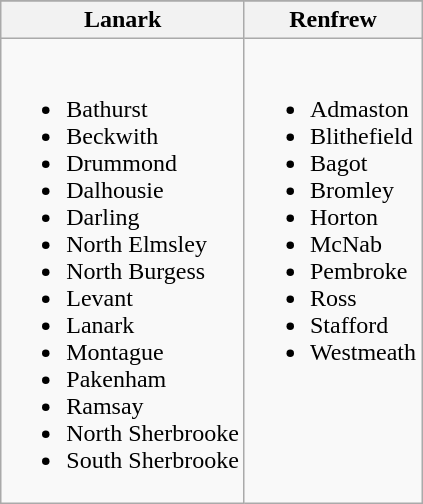<table class = "wikitable">
<tr>
</tr>
<tr>
<th>Lanark</th>
<th>Renfrew</th>
</tr>
<tr valign="top">
<td><br><ul><li>Bathurst</li><li>Beckwith</li><li>Drummond</li><li>Dalhousie</li><li>Darling</li><li>North Elmsley</li><li>North Burgess</li><li>Levant</li><li>Lanark</li><li>Montague</li><li>Pakenham</li><li>Ramsay</li><li>North Sherbrooke</li><li>South Sherbrooke</li></ul></td>
<td><br><ul><li>Admaston</li><li>Blithefield</li><li>Bagot</li><li>Bromley</li><li>Horton</li><li>McNab</li><li>Pembroke</li><li>Ross</li><li>Stafford</li><li>Westmeath</li></ul></td>
</tr>
</table>
